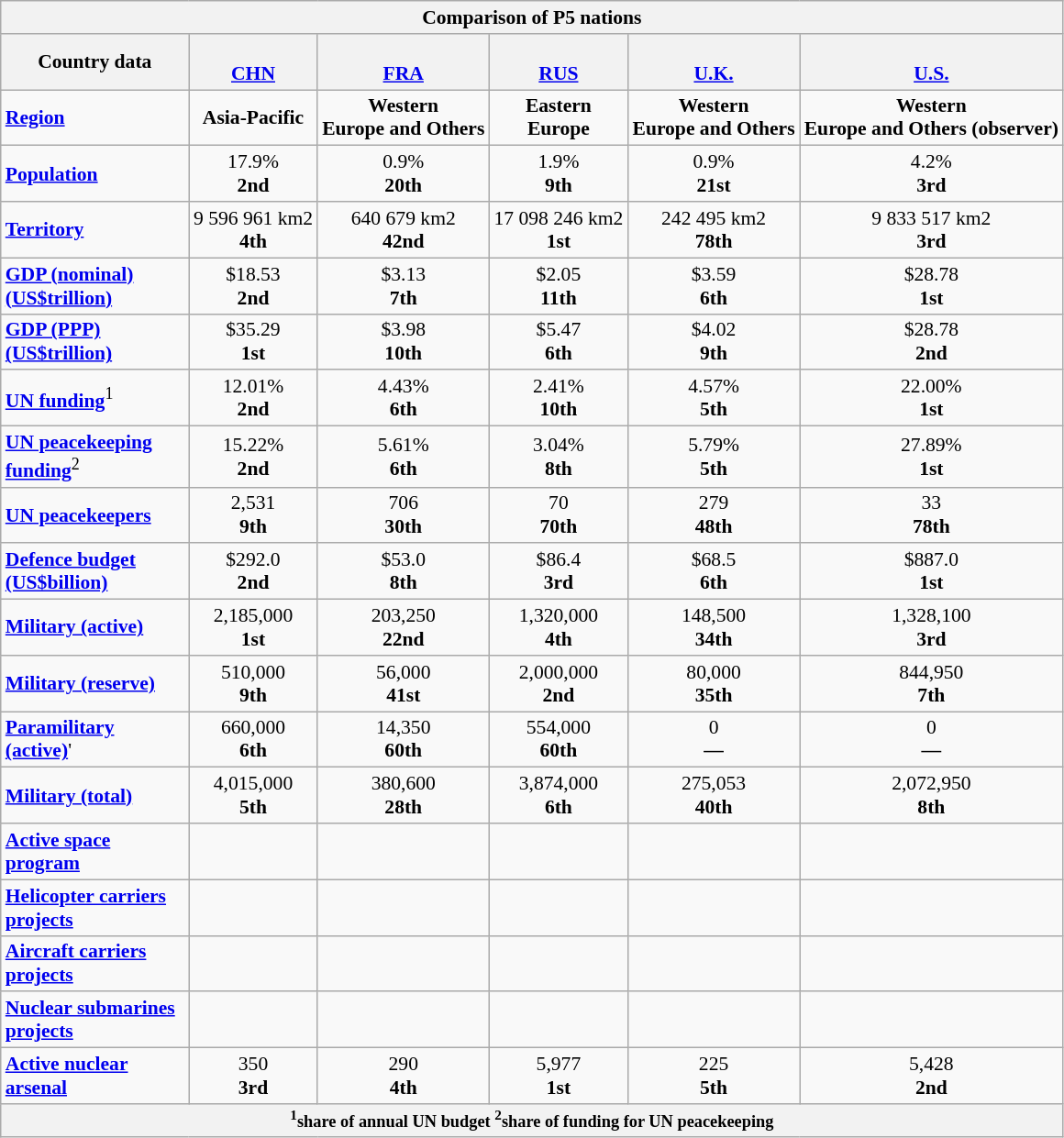<table class="wikitable" style="text-align:center; font-size:90%">
<tr>
<th colspan="14">Comparison of P5 nations</th>
</tr>
<tr>
<th width=130>Country data</th>
<th><br><a href='#'>CHN</a></th>
<th><br><a href='#'>FRA</a></th>
<th><br><a href='#'>RUS</a></th>
<th><br><a href='#'>U.K.</a></th>
<th><br><a href='#'>U.S.</a></th>
</tr>
<tr>
<td align=left><strong><a href='#'>Region</a></strong></td>
<td><strong>Asia-Pacific</strong></td>
<td><strong>Western<br>Europe and Others</strong></td>
<td><strong>Eastern<br>Europe</strong></td>
<td><strong>Western<br>Europe and Others</strong></td>
<td><strong>Western<br>Europe and Others (observer)</strong></td>
</tr>
<tr>
<td align=left><strong><a href='#'>Population</a></strong></td>
<td>17.9%<br><strong>2nd</strong></td>
<td>0.9%<br><strong>20th</strong></td>
<td>1.9%<br><strong>9th</strong></td>
<td>0.9%<br><strong>21st</strong></td>
<td>4.2%<br><strong>3rd</strong></td>
</tr>
<tr>
<td align=left><strong><a href='#'>Territory</a></strong></td>
<td>9 596 961 km2<br><strong>4th</strong></td>
<td>640 679 km2<br><strong>42nd</strong></td>
<td>17 098 246 km2<br><strong>1st</strong></td>
<td>242 495 km2<br><strong>78th</strong></td>
<td>9 833 517 km2<br><strong>3rd</strong></td>
</tr>
<tr>
<td align=left><strong><a href='#'>GDP (nominal) (US$trillion)</a></strong></td>
<td>$18.53<br><strong>2nd</strong></td>
<td>$3.13<br><strong>7th</strong></td>
<td>$2.05<br><strong>11th</strong></td>
<td>$3.59<br><strong>6th</strong></td>
<td>$28.78<br><strong>1st</strong></td>
</tr>
<tr>
<td align=left><strong><a href='#'>GDP (PPP) (US$trillion)</a></strong></td>
<td>$35.29<br><strong>1st</strong></td>
<td>$3.98<br><strong>10th</strong></td>
<td>$5.47<br><strong>6th</strong></td>
<td>$4.02<br><strong>9th</strong></td>
<td>$28.78<br><strong>2nd</strong></td>
</tr>
<tr>
<td align=left><strong><a href='#'>UN funding</a></strong><sup>1</sup></td>
<td>12.01%<br><strong>2nd</strong></td>
<td>4.43%<br><strong>6th</strong></td>
<td>2.41%<br><strong>10th</strong></td>
<td>4.57%<br><strong>5th</strong></td>
<td>22.00%<br><strong>1st</strong></td>
</tr>
<tr>
<td align=left><strong><a href='#'>UN peacekeeping funding</a></strong><sup>2</sup></td>
<td>15.22%<br><strong>2nd</strong></td>
<td>5.61%<br><strong>6th</strong></td>
<td>3.04%<br><strong>8th</strong></td>
<td>5.79%<br><strong>5th</strong></td>
<td>27.89%<br><strong>1st</strong></td>
</tr>
<tr>
<td align=left><strong><a href='#'>UN peacekeepers</a></strong></td>
<td>2,531<br><strong>9th</strong></td>
<td>706<br><strong>30th</strong></td>
<td>70<br><strong>70th</strong></td>
<td>279<br><strong>48th</strong></td>
<td>33<br><strong>78th</strong></td>
</tr>
<tr>
<td align=left><strong><a href='#'>Defence budget (US$billion)</a></strong></td>
<td>$292.0<br><strong>2nd</strong></td>
<td>$53.0<br><strong>8th</strong></td>
<td>$86.4<br><strong>3rd</strong></td>
<td>$68.5<br><strong>6th</strong></td>
<td>$887.0<br><strong>1st</strong></td>
</tr>
<tr>
<td align=left><strong><a href='#'>Military (active)</a></strong></td>
<td>2,185,000<br><strong>1st</strong></td>
<td>203,250<br><strong>22nd</strong></td>
<td>1,320,000<br><strong>4th</strong></td>
<td>148,500<br><strong>34th</strong></td>
<td>1,328,100<br><strong>3rd</strong></td>
</tr>
<tr>
<td align=left><strong><a href='#'>Military (reserve)</a></strong></td>
<td>510,000<br><strong>9th</strong></td>
<td>56,000<br><strong>41st</strong></td>
<td>2,000,000<br><strong>2nd</strong></td>
<td>80,000<br><strong>35th</strong></td>
<td>844,950<br><strong>7th</strong></td>
</tr>
<tr>
<td align=left><strong><a href='#'>Paramilitary (active)</a></strong>'</td>
<td>660,000<br><strong>6th</strong></td>
<td>14,350<br><strong>60th</strong></td>
<td>554,000<br><strong>60th</strong></td>
<td>0<br><strong>—</strong></td>
<td>0<br><strong>—</strong></td>
</tr>
<tr>
<td align=left><strong><a href='#'>Military (total)</a></strong></td>
<td>4,015,000<br><strong>5th</strong></td>
<td>380,600<br><strong>28th</strong></td>
<td>3,874,000<br><strong>6th</strong></td>
<td>275,053<br><strong>40th</strong></td>
<td>2,072,950<br><strong>8th</strong></td>
</tr>
<tr>
<td align=left><strong><a href='#'>Active space program</a></strong></td>
<td></td>
<td></td>
<td></td>
<td></td>
<td></td>
</tr>
<tr>
<td align=left><strong><a href='#'>Helicopter carriers projects</a></strong></td>
<td></td>
<td></td>
<td></td>
<td></td>
<td></td>
</tr>
<tr>
<td align=left><strong><a href='#'>Aircraft carriers projects</a></strong></td>
<td></td>
<td></td>
<td></td>
<td></td>
<td></td>
</tr>
<tr>
<td align=left><strong><a href='#'>Nuclear submarines projects</a></strong></td>
<td></td>
<td></td>
<td></td>
<td></td>
<td></td>
</tr>
<tr>
<td align=left><strong><a href='#'>Active nuclear arsenal</a></strong></td>
<td>350<br><strong>3rd</strong></td>
<td>290<br><strong>4th</strong></td>
<td>5,977<br><strong>1st</strong></td>
<td>225<br><strong>5th</strong></td>
<td>5,428<br><strong>2nd</strong></td>
</tr>
<tr>
<th colspan="13" style=font-size:85%><sup>1</sup>share of annual UN budget <sup>2</sup>share of funding for UN peacekeeping</th>
</tr>
</table>
